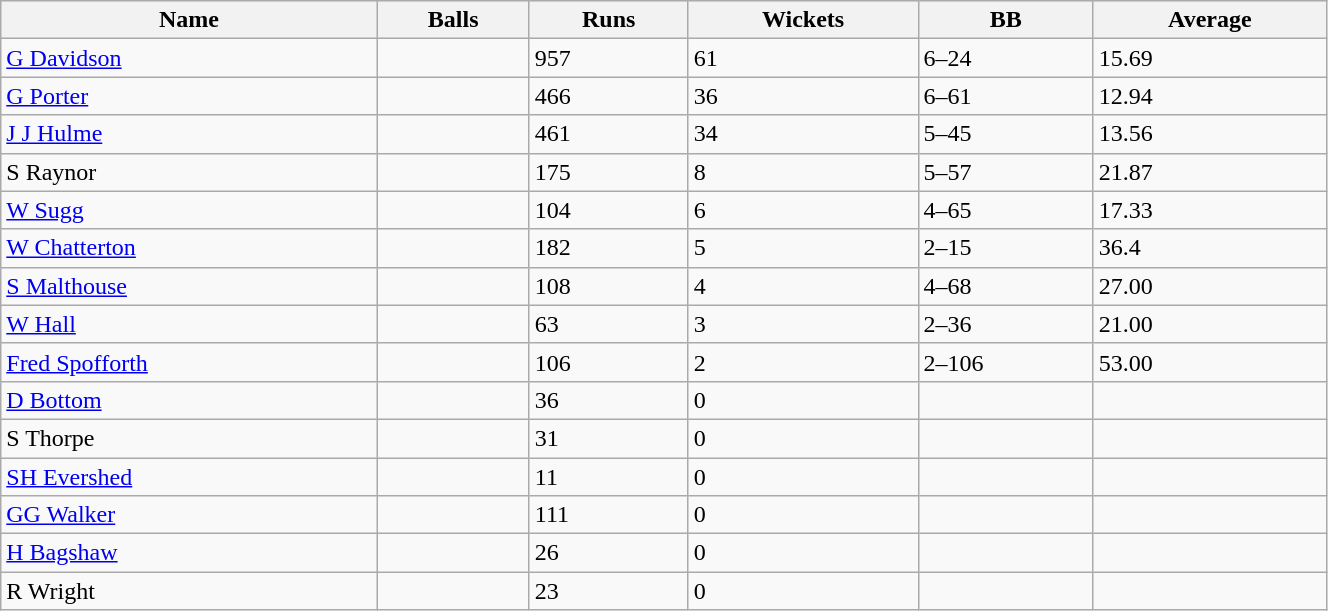<table class="wikitable sortable" width="70%">
<tr bgcolor="#efefef">
<th>Name</th>
<th>Balls</th>
<th>Runs</th>
<th>Wickets</th>
<th>BB</th>
<th>Average</th>
</tr>
<tr>
<td><a href='#'>G Davidson</a></td>
<td></td>
<td>957</td>
<td>61</td>
<td>6–24</td>
<td>15.69</td>
</tr>
<tr>
<td><a href='#'>G Porter</a></td>
<td></td>
<td>466</td>
<td>36</td>
<td>6–61</td>
<td>12.94</td>
</tr>
<tr>
<td><a href='#'>J J Hulme</a></td>
<td></td>
<td>461</td>
<td>34</td>
<td>5–45</td>
<td>13.56</td>
</tr>
<tr>
<td>S Raynor</td>
<td></td>
<td>175</td>
<td>8</td>
<td>5–57</td>
<td>21.87</td>
</tr>
<tr>
<td><a href='#'>W Sugg</a></td>
<td></td>
<td>104</td>
<td>6</td>
<td>4–65</td>
<td>17.33</td>
</tr>
<tr>
<td><a href='#'>W Chatterton</a></td>
<td></td>
<td>182</td>
<td>5</td>
<td>2–15</td>
<td>36.4</td>
</tr>
<tr>
<td><a href='#'>S Malthouse</a></td>
<td></td>
<td>108</td>
<td>4</td>
<td>4–68</td>
<td>27.00</td>
</tr>
<tr>
<td><a href='#'>W Hall</a></td>
<td></td>
<td>63</td>
<td>3</td>
<td>2–36</td>
<td>21.00</td>
</tr>
<tr>
<td><a href='#'>Fred Spofforth</a></td>
<td></td>
<td>106</td>
<td>2</td>
<td>2–106</td>
<td>53.00</td>
</tr>
<tr>
<td><a href='#'>D Bottom</a></td>
<td></td>
<td>36</td>
<td>0</td>
<td></td>
<td></td>
</tr>
<tr>
<td>S Thorpe</td>
<td></td>
<td>31</td>
<td>0</td>
<td></td>
<td></td>
</tr>
<tr>
<td><a href='#'>SH Evershed</a></td>
<td></td>
<td>11</td>
<td>0</td>
<td></td>
<td></td>
</tr>
<tr>
<td><a href='#'>GG Walker</a></td>
<td></td>
<td>111</td>
<td>0</td>
<td></td>
<td></td>
</tr>
<tr>
<td><a href='#'>H Bagshaw</a></td>
<td></td>
<td>26</td>
<td>0</td>
<td></td>
<td></td>
</tr>
<tr>
<td>R Wright</td>
<td></td>
<td>23</td>
<td>0</td>
<td></td>
<td></td>
</tr>
</table>
